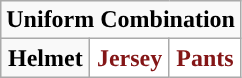<table class="wikitable" style="display: inline-table;">
<tr>
<td align="center" Colspan="3"><strong>Uniform Combination</strong></td>
</tr>
<tr align="center">
<td><strong>Helmet</strong></td>
<td style="background:white; color:#841617"><strong>Jersey</strong></td>
<td style="background:white; color:#841617"><strong>Pants</strong></td>
</tr>
</table>
